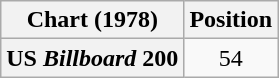<table class="wikitable plainrowheaders" style="text-align:center">
<tr>
<th scope="col">Chart (1978)</th>
<th scope="col">Position</th>
</tr>
<tr>
<th scope="row">US <em>Billboard</em> 200</th>
<td>54</td>
</tr>
</table>
